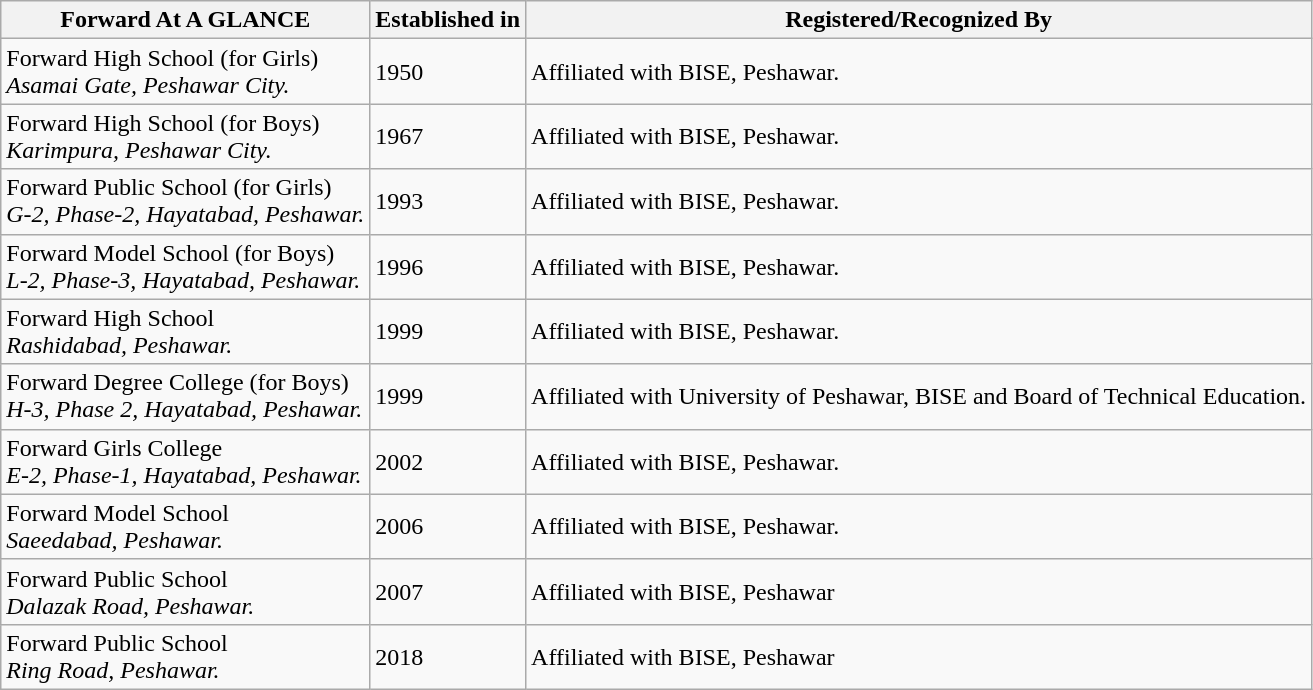<table class="wikitable">
<tr>
<th scope="col">Forward At A GLANCE</th>
<th scope="col">Established in</th>
<th scope="col">Registered/Recognized By</th>
</tr>
<tr>
<td>Forward High School (for Girls)<br><em>Asamai Gate, Peshawar City.</em></td>
<td>1950</td>
<td>Affiliated with BISE, Peshawar.</td>
</tr>
<tr>
<td>Forward High School (for Boys)<br><em>Karimpura, Peshawar City.</em></td>
<td>1967</td>
<td>Affiliated with BISE, Peshawar.</td>
</tr>
<tr>
<td>Forward Public School (for Girls)<br><em>G-2, Phase-2, Hayatabad, Peshawar.</em></td>
<td>1993</td>
<td>Affiliated with BISE, Peshawar.</td>
</tr>
<tr>
<td>Forward Model School (for Boys)<br><em>L-2, Phase-3, Hayatabad, Peshawar.</em></td>
<td>1996</td>
<td>Affiliated with BISE, Peshawar.</td>
</tr>
<tr>
<td>Forward High School<br><em>Rashidabad, Peshawar.</em></td>
<td>1999</td>
<td>Affiliated with BISE, Peshawar.</td>
</tr>
<tr>
<td>Forward Degree College (for Boys)<br><em>H-3, Phase 2, Hayatabad, Peshawar.</em></td>
<td>1999</td>
<td>Affiliated with University of Peshawar, BISE and Board of Technical Education.</td>
</tr>
<tr>
<td>Forward Girls College<br><em>E-2, Phase-1, Hayatabad, Peshawar.</em></td>
<td>2002</td>
<td>Affiliated with BISE, Peshawar.</td>
</tr>
<tr>
<td>Forward Model School<br><em>Saeedabad, Peshawar.</em></td>
<td>2006</td>
<td>Affiliated with BISE, Peshawar.</td>
</tr>
<tr>
<td>Forward Public School<br><em>Dalazak Road, Peshawar. </em></td>
<td>2007</td>
<td>Affiliated with BISE, Peshawar</td>
</tr>
<tr>
<td>Forward Public School<br><em>Ring Road, Peshawar.</em></td>
<td>2018</td>
<td>Affiliated with BISE, Peshawar</td>
</tr>
</table>
